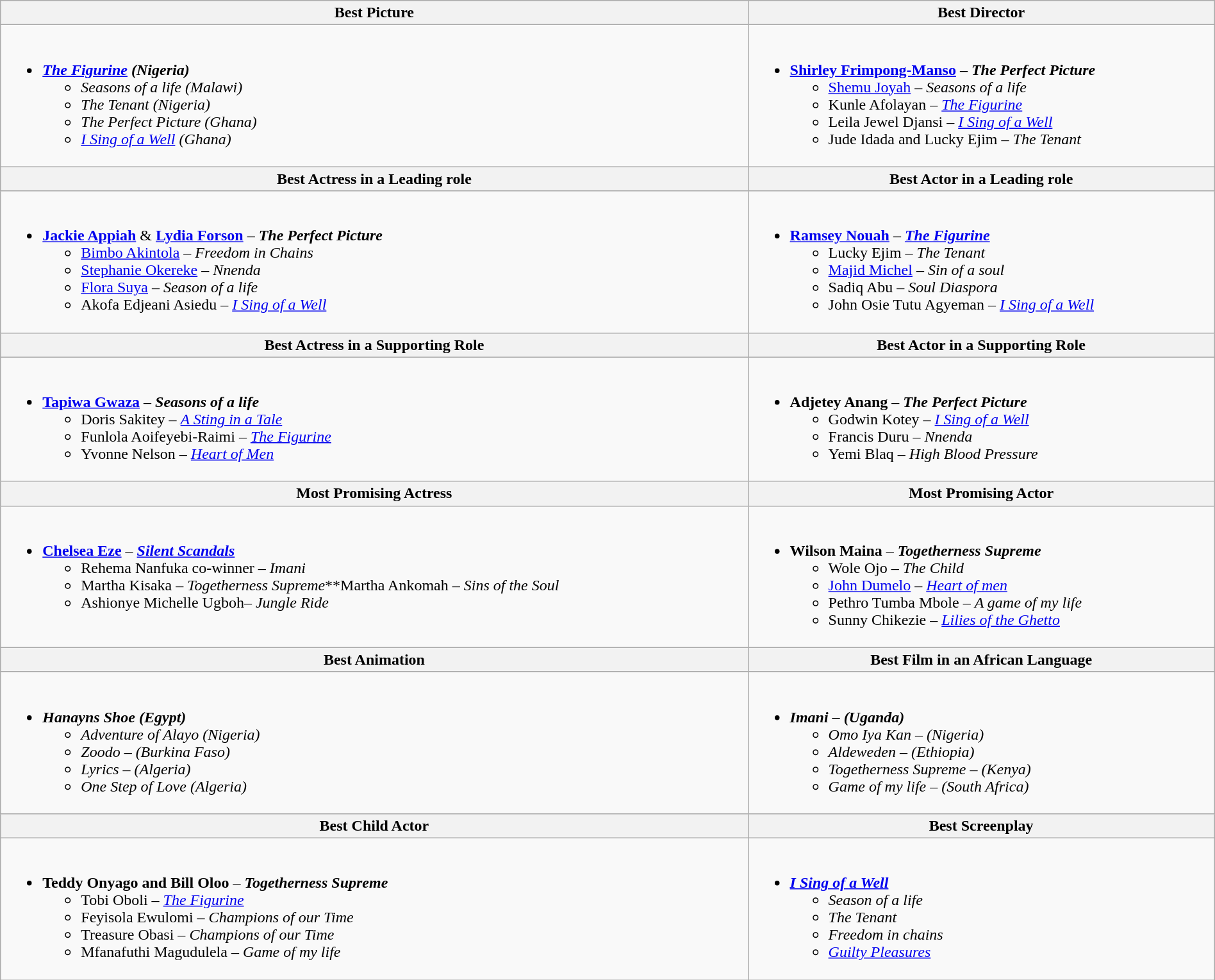<table class=wikitable style="width:100%">
<tr>
<th style="width="50%">Best Picture</th>
<th style="width="50%">Best Director</th>
</tr>
<tr>
<td valign="top"><br><ul><li><strong><em><a href='#'>The Figurine</a> (Nigeria)</em></strong><ul><li><em>Seasons of a life (Malawi)</em></li><li><em>The Tenant (Nigeria)</em></li><li><em>The Perfect Picture (Ghana)</em></li><li><em><a href='#'>I Sing of a Well</a> (Ghana)</em></li></ul></li></ul></td>
<td valign="top"><br><ul><li><strong><a href='#'>Shirley Frimpong-Manso</a></strong> – <strong><em>The Perfect Picture</em></strong><ul><li><a href='#'>Shemu Joyah</a> – <em>Seasons of a life</em></li><li>Kunle Afolayan – <em><a href='#'>The Figurine</a></em></li><li>Leila Jewel Djansi – <em><a href='#'>I Sing of a Well</a></em></li><li>Jude Idada and Lucky Ejim – <em>The Tenant</em></li></ul></li></ul></td>
</tr>
<tr>
<th style="width="50%">Best Actress in a Leading role</th>
<th style="width="50%">Best Actor in a Leading role</th>
</tr>
<tr>
<td valign="top"><br><ul><li><strong><a href='#'>Jackie Appiah</a></strong> & <strong><a href='#'>Lydia Forson</a></strong> – <strong><em>The Perfect Picture</em></strong><ul><li><a href='#'>Bimbo Akintola</a> – <em>Freedom in Chains</em></li><li><a href='#'>Stephanie Okereke</a> – <em>Nnenda</em></li><li><a href='#'>Flora Suya</a> – <em>Season of a life</em></li><li>Akofa Edjeani Asiedu – <em><a href='#'>I Sing of a Well</a></em></li></ul></li></ul></td>
<td valign="top"><br><ul><li><strong><a href='#'>Ramsey Nouah</a></strong> – <strong><em><a href='#'>The Figurine</a></em></strong><ul><li>Lucky Ejim – <em>The Tenant</em></li><li><a href='#'>Majid Michel</a> – <em>Sin of a soul</em></li><li>Sadiq Abu – <em>Soul Diaspora</em></li><li>John Osie Tutu Agyeman – <em><a href='#'>I Sing of a Well</a></em></li></ul></li></ul></td>
</tr>
<tr>
<th style="width="50%">Best Actress in a Supporting Role</th>
<th style="width="50%">Best Actor in a Supporting Role</th>
</tr>
<tr>
<td valign="top"><br><ul><li><strong><a href='#'>Tapiwa Gwaza</a></strong> – <strong><em>Seasons of a life</em></strong><ul><li>Doris Sakitey – <em><a href='#'>A Sting in a Tale</a></em></li><li>Funlola Aoifeyebi-Raimi – <em><a href='#'>The Figurine</a></em></li><li>Yvonne Nelson – <em><a href='#'>Heart of Men</a></em></li></ul></li></ul></td>
<td valign="top"><br><ul><li><strong>Adjetey Anang</strong> – <strong><em>The Perfect Picture</em></strong><ul><li>Godwin Kotey – <em><a href='#'>I Sing of a Well</a></em></li><li>Francis Duru – <em>Nnenda</em></li><li>Yemi Blaq – <em>High Blood Pressure</em></li></ul></li></ul></td>
</tr>
<tr>
<th style="width="50%">Most Promising Actress</th>
<th style="width="50%">Most Promising Actor</th>
</tr>
<tr>
<td valign="top"><br><ul><li><strong><a href='#'>Chelsea Eze</a></strong> – <strong><em><a href='#'>Silent Scandals</a></em></strong><ul><li>Rehema Nanfuka co-winner – <em>Imani</em></li><li>Martha Kisaka – <em>Togetherness Supreme</em>**Martha Ankomah – <em>Sins of the Soul</em></li><li>Ashionye Michelle Ugboh– <em>Jungle Ride</em></li></ul></li></ul></td>
<td valign="top"><br><ul><li><strong>Wilson Maina</strong> – <strong><em>Togetherness Supreme</em></strong><ul><li>Wole Ojo – <em>The Child</em></li><li><a href='#'>John Dumelo</a> – <em><a href='#'>Heart of men</a></em></li><li>Pethro Tumba Mbole – <em>A game of my life</em></li><li>Sunny Chikezie – <em><a href='#'>Lilies of the Ghetto</a></em></li></ul></li></ul></td>
</tr>
<tr>
<th style="width="50%">Best Animation</th>
<th style="width="50%">Best Film in an African Language</th>
</tr>
<tr>
<td valign="top"><br><ul><li><strong><em>Hanayns Shoe (Egypt)</em></strong><ul><li><em>Adventure of Alayo (Nigeria)</em></li><li><em>Zoodo – (Burkina Faso)</em></li><li><em>Lyrics – (Algeria)</em></li><li><em>One Step of Love (Algeria)</em></li></ul></li></ul></td>
<td valign="top"><br><ul><li><strong><em>Imani – (Uganda)</em></strong><ul><li><em>Omo Iya Kan – (Nigeria)</em></li><li><em>Aldeweden – (Ethiopia)</em></li><li><em>Togetherness Supreme – (Kenya)</em></li><li><em>Game of my life – (South Africa)</em></li></ul></li></ul></td>
</tr>
<tr>
<th style="width="50%">Best Child Actor</th>
<th style="width="50%">Best Screenplay</th>
</tr>
<tr>
<td valign="top"><br><ul><li><strong>Teddy Onyago and Bill Oloo</strong> – <strong><em>Togetherness Supreme</em></strong><ul><li>Tobi Oboli – <em><a href='#'>The Figurine</a></em></li><li>Feyisola Ewulomi – <em>Champions of our Time</em></li><li>Treasure Obasi – <em>Champions of our Time</em></li><li>Mfanafuthi Magudulela – <em>Game of my life</em></li></ul></li></ul></td>
<td valign="top"><br><ul><li><strong><em><a href='#'>I Sing of a Well</a></em></strong><ul><li><em>Season of a life</em></li><li><em>The Tenant</em></li><li><em>Freedom in chains</em></li><li><em><a href='#'>Guilty Pleasures</a></em></li></ul></li></ul></td>
</tr>
</table>
